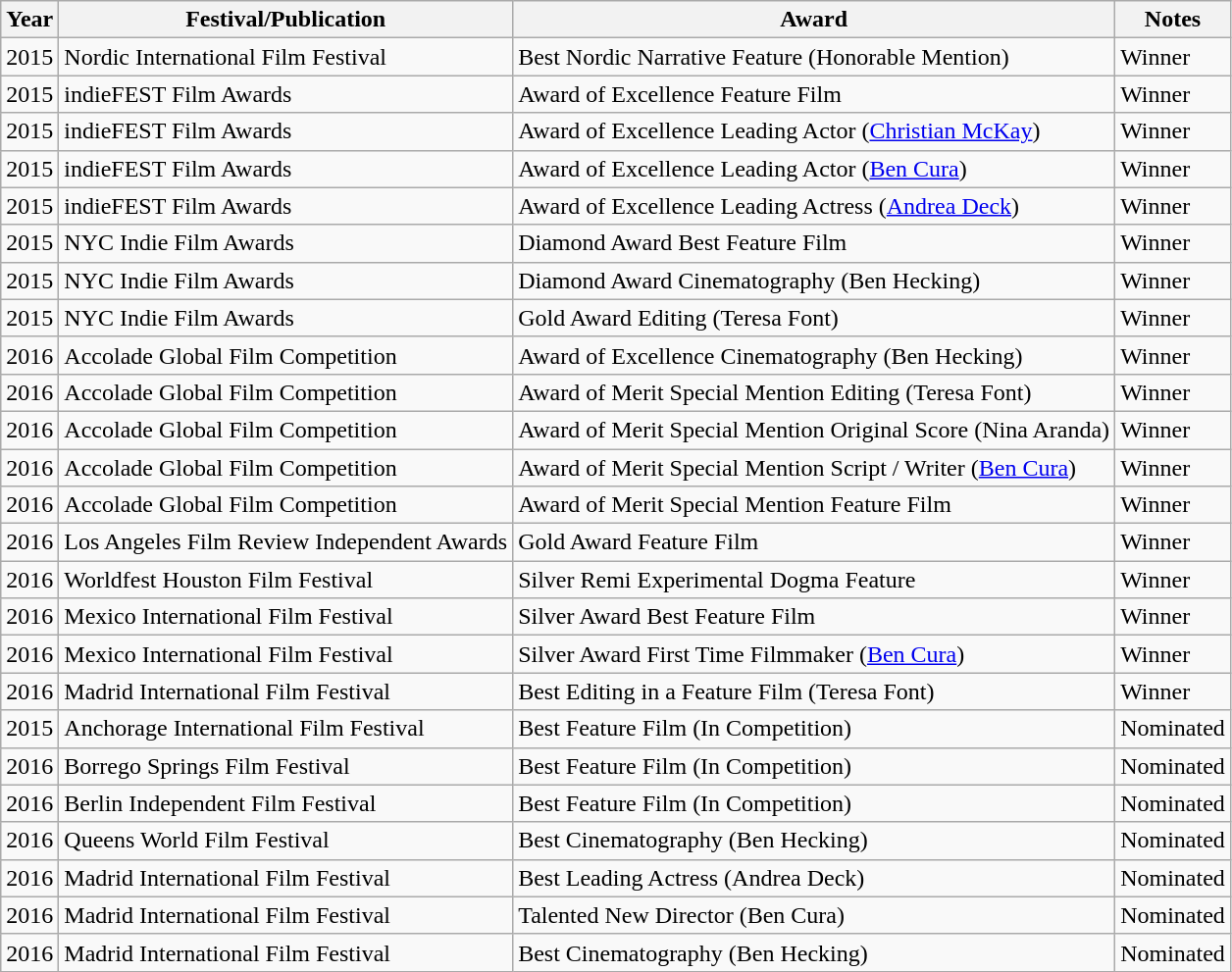<table class="wikitable">
<tr>
<th>Year</th>
<th>Festival/Publication</th>
<th>Award</th>
<th>Notes</th>
</tr>
<tr>
<td rowspan="1">2015</td>
<td>Nordic International Film Festival</td>
<td>Best Nordic Narrative Feature (Honorable Mention)</td>
<td>Winner</td>
</tr>
<tr>
<td rowspan="1">2015</td>
<td>indieFEST Film Awards</td>
<td>Award of Excellence Feature Film</td>
<td>Winner</td>
</tr>
<tr>
<td rowspan="1">2015</td>
<td>indieFEST Film Awards</td>
<td>Award of Excellence Leading Actor (<a href='#'>Christian McKay</a>)</td>
<td>Winner</td>
</tr>
<tr>
<td rowspan="1">2015</td>
<td>indieFEST Film Awards</td>
<td>Award of Excellence Leading Actor (<a href='#'>Ben Cura</a>)</td>
<td>Winner</td>
</tr>
<tr>
<td rowspan="1">2015</td>
<td>indieFEST Film Awards</td>
<td>Award of Excellence Leading Actress (<a href='#'>Andrea Deck</a>)</td>
<td>Winner</td>
</tr>
<tr>
<td rowspan="1">2015</td>
<td>NYC Indie Film Awards</td>
<td>Diamond Award Best Feature Film</td>
<td>Winner</td>
</tr>
<tr>
<td rowspan="1">2015</td>
<td>NYC Indie Film Awards</td>
<td>Diamond Award Cinematography (Ben Hecking)</td>
<td>Winner</td>
</tr>
<tr>
<td rowspan="1">2015</td>
<td>NYC Indie Film Awards</td>
<td>Gold Award Editing (Teresa Font)</td>
<td>Winner</td>
</tr>
<tr>
<td rowspan="1">2016</td>
<td>Accolade Global Film Competition</td>
<td>Award of Excellence Cinematography (Ben Hecking)</td>
<td>Winner</td>
</tr>
<tr>
<td rowspan="1">2016</td>
<td>Accolade Global Film Competition</td>
<td>Award of Merit Special Mention Editing (Teresa Font)</td>
<td>Winner</td>
</tr>
<tr>
<td rowspan="1">2016</td>
<td>Accolade Global Film Competition</td>
<td>Award of Merit Special Mention Original Score (Nina Aranda)</td>
<td>Winner</td>
</tr>
<tr>
<td rowspan="1">2016</td>
<td>Accolade Global Film Competition</td>
<td>Award of Merit Special Mention Script / Writer (<a href='#'>Ben Cura</a>)</td>
<td>Winner</td>
</tr>
<tr>
<td rowspan="1">2016</td>
<td>Accolade Global Film Competition</td>
<td>Award of Merit Special Mention Feature Film</td>
<td>Winner</td>
</tr>
<tr>
<td rowspan="1">2016</td>
<td>Los Angeles Film Review Independent Awards</td>
<td>Gold Award Feature Film</td>
<td>Winner</td>
</tr>
<tr>
<td rowspan="1">2016</td>
<td>Worldfest Houston Film Festival</td>
<td>Silver Remi Experimental Dogma Feature</td>
<td>Winner</td>
</tr>
<tr>
<td rowspan="1">2016</td>
<td>Mexico International Film Festival</td>
<td>Silver Award Best Feature Film</td>
<td>Winner</td>
</tr>
<tr>
<td rowspan="1">2016</td>
<td>Mexico International Film Festival</td>
<td>Silver Award First Time Filmmaker (<a href='#'>Ben Cura</a>)</td>
<td>Winner</td>
</tr>
<tr>
<td rowspan="1">2016</td>
<td>Madrid International Film Festival</td>
<td>Best Editing in a Feature Film (Teresa Font)</td>
<td>Winner</td>
</tr>
<tr>
<td rowspan="1">2015</td>
<td>Anchorage International Film Festival</td>
<td>Best Feature Film (In Competition)</td>
<td>Nominated</td>
</tr>
<tr>
<td rowspan="1">2016</td>
<td>Borrego Springs Film Festival</td>
<td>Best Feature Film (In Competition)</td>
<td>Nominated</td>
</tr>
<tr>
<td rowspan="1">2016</td>
<td>Berlin Independent Film Festival</td>
<td>Best Feature Film (In Competition)</td>
<td>Nominated</td>
</tr>
<tr>
<td rowspan="1">2016</td>
<td>Queens World Film Festival</td>
<td>Best Cinematography (Ben Hecking)</td>
<td>Nominated</td>
</tr>
<tr>
<td rowspan="1">2016</td>
<td>Madrid International Film Festival</td>
<td>Best Leading Actress (Andrea Deck)</td>
<td>Nominated</td>
</tr>
<tr>
<td rowspan="1">2016</td>
<td>Madrid International Film Festival</td>
<td>Talented New Director (Ben Cura)</td>
<td>Nominated</td>
</tr>
<tr>
<td rowspan="1">2016</td>
<td>Madrid International Film Festival</td>
<td>Best Cinematography (Ben Hecking)</td>
<td>Nominated</td>
</tr>
</table>
